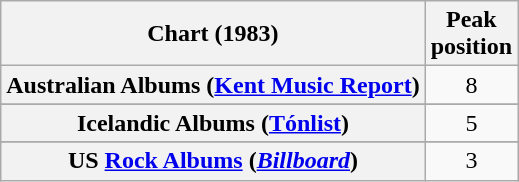<table class="wikitable sortable plainrowheaders" style="text-align:center">
<tr>
<th scope="col">Chart (1983)</th>
<th scope="col">Peak<br>position</th>
</tr>
<tr>
<th scope="row">Australian Albums (<a href='#'>Kent Music Report</a>)</th>
<td>8</td>
</tr>
<tr>
</tr>
<tr>
</tr>
<tr>
</tr>
<tr>
<th scope="row">Icelandic Albums (<a href='#'>Tónlist</a>)</th>
<td>5</td>
</tr>
<tr>
</tr>
<tr>
</tr>
<tr>
</tr>
<tr>
</tr>
<tr>
<th scope="row">US <a href='#'>Rock Albums</a> (<em><a href='#'>Billboard</a></em>)</th>
<td>3</td>
</tr>
</table>
